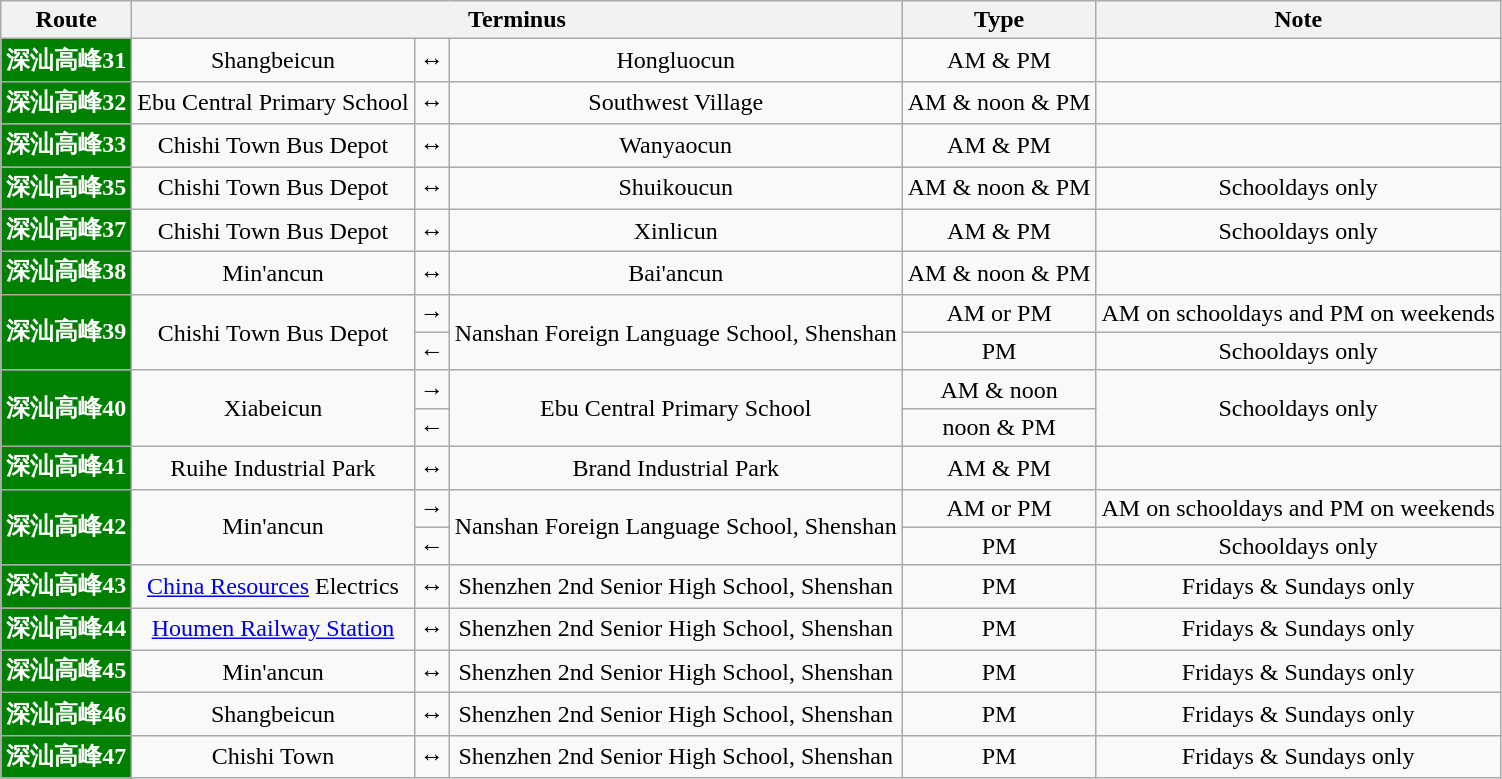<table class="wikitable" style="text-align: center;">
<tr>
<th>Route</th>
<th colspan="3">Terminus</th>
<th>Type</th>
<th>Note</th>
</tr>
<tr>
<td style="background:green;color:white"><strong>深汕高峰31</strong></td>
<td>Shangbeicun</td>
<td>↔</td>
<td>Hongluocun</td>
<td>AM & PM</td>
<td></td>
</tr>
<tr>
<td style="background:green;color:white"><strong>深汕高峰32</strong></td>
<td>Ebu Central Primary School</td>
<td>↔</td>
<td>Southwest Village</td>
<td>AM & noon & PM</td>
<td></td>
</tr>
<tr>
<td style="background:green;color:white"><strong>深汕高峰33</strong></td>
<td>Chishi Town Bus Depot</td>
<td>↔</td>
<td>Wanyaocun</td>
<td>AM & PM</td>
<td></td>
</tr>
<tr>
<td style="background:green;color:white"><strong>深汕高峰35</strong></td>
<td>Chishi Town Bus Depot</td>
<td>↔</td>
<td>Shuikoucun</td>
<td>AM & noon & PM</td>
<td>Schooldays only</td>
</tr>
<tr>
<td style="background:green;color:white"><strong>深汕高峰37</strong></td>
<td>Chishi Town Bus Depot</td>
<td>↔</td>
<td>Xinlicun</td>
<td>AM & PM</td>
<td>Schooldays only</td>
</tr>
<tr>
<td style="background:green;color:white"><strong>深汕高峰38</strong></td>
<td>Min'ancun</td>
<td>↔</td>
<td>Bai'ancun</td>
<td>AM & noon & PM</td>
</tr>
<tr>
<td rowspan="2" style="background:green;color:white"><strong>深汕高峰39</strong></td>
<td rowspan="2">Chishi Town Bus Depot</td>
<td>→</td>
<td rowspan="2">Nanshan Foreign Language School, Shenshan</td>
<td>AM or PM</td>
<td>AM on schooldays and PM on weekends</td>
</tr>
<tr>
<td>←</td>
<td>PM</td>
<td>Schooldays only</td>
</tr>
<tr>
<td rowspan="2" style="background:green;color:white"><strong>深汕高峰40</strong></td>
<td rowspan="2">Xiabeicun</td>
<td>→</td>
<td rowspan="2">Ebu Central Primary School</td>
<td>AM & noon</td>
<td rowspan="2">Schooldays only</td>
</tr>
<tr>
<td>←</td>
<td>noon & PM</td>
</tr>
<tr>
<td style="background:green;color:white"><strong>深汕高峰41</strong></td>
<td>Ruihe Industrial Park</td>
<td>↔</td>
<td>Brand Industrial Park</td>
<td>AM & PM</td>
<td></td>
</tr>
<tr>
<td rowspan="2" style="background:green;color:white"><strong>深汕高峰42</strong></td>
<td rowspan="2">Min'ancun</td>
<td>→</td>
<td rowspan="2">Nanshan Foreign Language School, Shenshan</td>
<td>AM or PM</td>
<td>AM on schooldays and PM on weekends</td>
</tr>
<tr>
<td>←</td>
<td>PM</td>
<td>Schooldays only</td>
</tr>
<tr>
<td style="background:green;color:white"><strong>深汕高峰43</strong></td>
<td><a href='#'>China Resources</a> Electrics</td>
<td>↔</td>
<td>Shenzhen 2nd Senior High School, Shenshan</td>
<td>PM</td>
<td>Fridays & Sundays only</td>
</tr>
<tr>
<td style="background:green;color:white"><strong>深汕高峰44</strong></td>
<td><a href='#'>Houmen Railway Station</a></td>
<td>↔</td>
<td>Shenzhen 2nd Senior High School, Shenshan</td>
<td>PM</td>
<td>Fridays & Sundays only</td>
</tr>
<tr>
<td style="background:green;color:white"><strong>深汕高峰45</strong></td>
<td>Min'ancun</td>
<td>↔</td>
<td>Shenzhen 2nd Senior High School, Shenshan</td>
<td>PM</td>
<td>Fridays & Sundays only</td>
</tr>
<tr>
<td style="background:green;color:white"><strong>深汕高峰46</strong></td>
<td>Shangbeicun</td>
<td>↔</td>
<td>Shenzhen 2nd Senior High School, Shenshan</td>
<td>PM</td>
<td>Fridays & Sundays only</td>
</tr>
<tr>
<td style="background:green;color:white"><strong>深汕高峰47</strong></td>
<td>Chishi Town</td>
<td>↔</td>
<td>Shenzhen 2nd Senior High School, Shenshan</td>
<td>PM</td>
<td>Fridays & Sundays only</td>
</tr>
</table>
